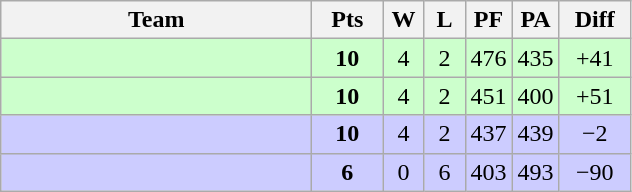<table class=wikitable style="text-align:center">
<tr>
<th width=200>Team</th>
<th width=40>Pts</th>
<th width=20>W</th>
<th width=20>L</th>
<th width=20>PF</th>
<th width=20>PA</th>
<th width=40>Diff</th>
</tr>
<tr bgcolor=ccffcc>
<td align=left></td>
<td><strong>10</strong></td>
<td>4</td>
<td>2</td>
<td>476</td>
<td>435</td>
<td>+41</td>
</tr>
<tr bgcolor=ccffcc>
<td align=left></td>
<td><strong>10</strong></td>
<td>4</td>
<td>2</td>
<td>451</td>
<td>400</td>
<td>+51</td>
</tr>
<tr bgcolor=ccccff>
<td align=left></td>
<td><strong>10</strong></td>
<td>4</td>
<td>2</td>
<td>437</td>
<td>439</td>
<td>−2</td>
</tr>
<tr bgcolor=ccccff>
<td align=left></td>
<td><strong>6</strong></td>
<td>0</td>
<td>6</td>
<td>403</td>
<td>493</td>
<td>−90</td>
</tr>
</table>
